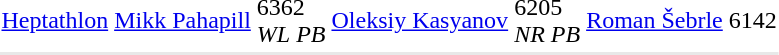<table>
<tr>
<td><a href='#'>Heptathlon</a><br></td>
<td><a href='#'>Mikk Pahapill</a><br></td>
<td>6362<br><em>WL</em> <em>PB</em></td>
<td><a href='#'>Oleksiy Kasyanov</a><br></td>
<td>6205<br><em>NR</em> <em>PB</em></td>
<td><a href='#'>Roman Šebrle</a><br></td>
<td>6142</td>
</tr>
<tr bgcolor= e8e8e8>
<td colspan=7></td>
</tr>
</table>
